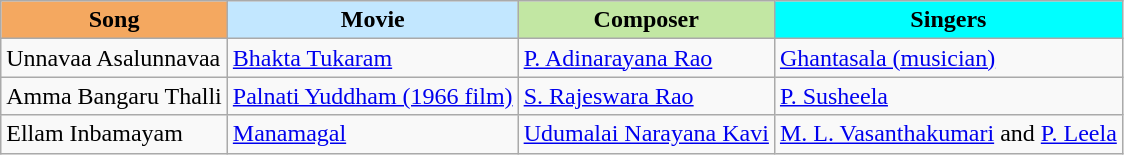<table class="wikitable sortable">
<tr>
<th style="background:#f4a860">Song</th>
<th style="background:#c2e7ff">Movie</th>
<th style="background:#c2e7a3">Composer</th>
<th style="background:#00ffff">Singers</th>
</tr>
<tr>
<td>Unnavaa Asalunnavaa</td>
<td><a href='#'>Bhakta Tukaram</a></td>
<td><a href='#'>P. Adinarayana Rao</a></td>
<td><a href='#'>Ghantasala (musician)</a></td>
</tr>
<tr>
<td>Amma Bangaru Thalli</td>
<td><a href='#'>Palnati Yuddham (1966 film)</a></td>
<td><a href='#'>S. Rajeswara Rao</a></td>
<td><a href='#'>P. Susheela</a></td>
</tr>
<tr>
<td>Ellam Inbamayam</td>
<td><a href='#'>Manamagal</a></td>
<td><a href='#'>Udumalai Narayana Kavi</a></td>
<td><a href='#'>M. L. Vasanthakumari</a> and <a href='#'>P. Leela</a></td>
</tr>
</table>
